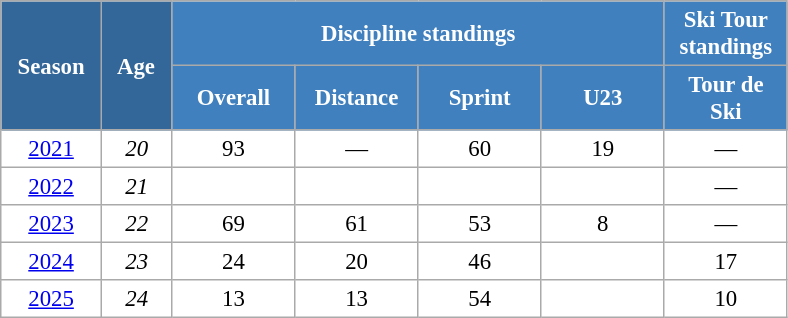<table class="wikitable" style="font-size:95%; text-align:center; border:grey solid 1px; border-collapse:collapse; background:#ffffff;">
<tr>
<th style="background-color:#369; color:white; width:60px;" rowspan="2"> Season </th>
<th style="background-color:#369; color:white; width:40px;" rowspan="2"> Age </th>
<th style="background-color:#4180be; color:white;" colspan="4">Discipline standings</th>
<th style="background-color:#4180be; color:white;" colspan="5">Ski Tour standings</th>
</tr>
<tr>
<th style="background-color:#4180be; color:white; width:75px;">Overall</th>
<th style="background-color:#4180be; color:white; width:75px;">Distance</th>
<th style="background-color:#4180be; color:white; width:75px;">Sprint</th>
<th style="background-color:#4180be; color:white; width:75px;">U23</th>
<th style="background-color:#4180be; color:white; width:75px;">Tour de<br>Ski</th>
</tr>
<tr>
<td><a href='#'>2021</a></td>
<td><em>20</em></td>
<td>93</td>
<td>—</td>
<td>60</td>
<td>19</td>
<td>—</td>
</tr>
<tr>
<td><a href='#'>2022</a></td>
<td><em>21</em></td>
<td></td>
<td></td>
<td></td>
<td></td>
<td>—</td>
</tr>
<tr>
<td><a href='#'>2023</a></td>
<td><em>22</em></td>
<td>69</td>
<td>61</td>
<td>53</td>
<td>8</td>
<td>—</td>
</tr>
<tr>
<td><a href='#'>2024</a></td>
<td><em>23</em></td>
<td>24</td>
<td>20</td>
<td>46</td>
<td></td>
<td>17</td>
</tr>
<tr>
<td><a href='#'>2025</a></td>
<td><em>24</em></td>
<td>13</td>
<td>13</td>
<td>54</td>
<td></td>
<td>10</td>
</tr>
</table>
